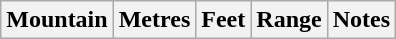<table class="wikitable sortable">
<tr>
<th>Mountain</th>
<th>Metres</th>
<th>Feet</th>
<th>Range</th>
<th>Notes<br>


























</th>
</tr>
</table>
